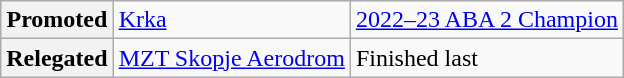<table class="wikitable">
<tr>
<th>Promoted</th>
<td> <a href='#'>Krka</a></td>
<td><a href='#'>2022–23 ABA 2 Champion</a></td>
</tr>
<tr>
<th>Relegated</th>
<td> <a href='#'>MZT Skopje Aerodrom</a></td>
<td>Finished last</td>
</tr>
</table>
